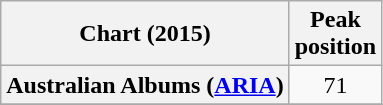<table class="wikitable sortable plainrowheaders" style="text-align:center">
<tr>
<th scope="col">Chart (2015)</th>
<th scope="col">Peak<br> position</th>
</tr>
<tr>
<th scope="row">Australian Albums (<a href='#'>ARIA</a>)</th>
<td>71</td>
</tr>
<tr>
</tr>
</table>
